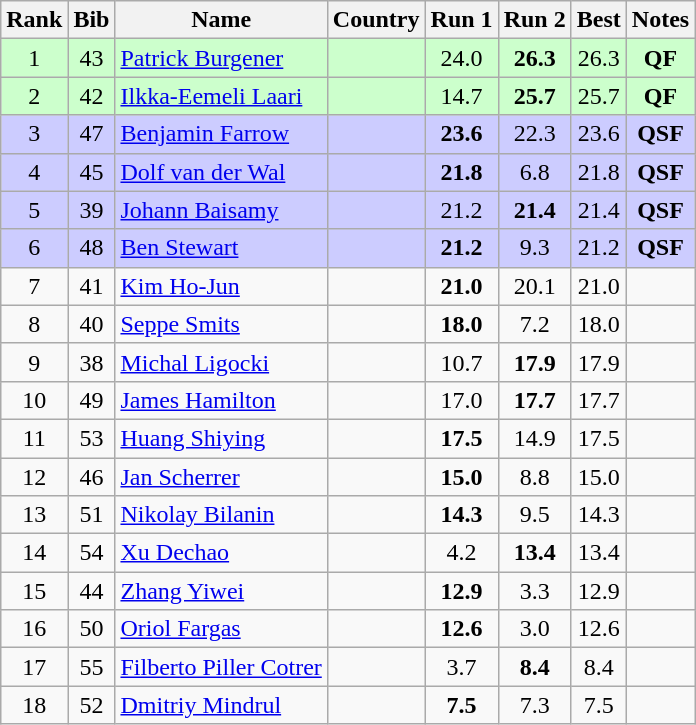<table class="wikitable sortable" style="text-align:center">
<tr>
<th>Rank</th>
<th>Bib</th>
<th>Name</th>
<th>Country</th>
<th>Run 1</th>
<th>Run 2</th>
<th>Best</th>
<th>Notes</th>
</tr>
<tr bgcolor="#ccffcc">
<td>1</td>
<td>43</td>
<td align=left><a href='#'>Patrick Burgener</a></td>
<td align=left></td>
<td>24.0</td>
<td><strong>26.3</strong></td>
<td>26.3</td>
<td><strong>QF</strong></td>
</tr>
<tr bgcolor="#ccffcc">
<td>2</td>
<td>42</td>
<td align=left><a href='#'>Ilkka-Eemeli Laari</a></td>
<td align=left></td>
<td>14.7</td>
<td><strong>25.7</strong></td>
<td>25.7</td>
<td><strong>QF</strong></td>
</tr>
<tr bgcolor="#ccccff">
<td>3</td>
<td>47</td>
<td align=left><a href='#'>Benjamin Farrow</a></td>
<td align=left></td>
<td><strong>23.6</strong></td>
<td>22.3</td>
<td>23.6</td>
<td><strong>QSF</strong></td>
</tr>
<tr bgcolor="#ccccff">
<td>4</td>
<td>45</td>
<td align=left><a href='#'>Dolf van der Wal</a></td>
<td align=left></td>
<td><strong>21.8</strong></td>
<td>6.8</td>
<td>21.8</td>
<td><strong>QSF</strong></td>
</tr>
<tr bgcolor="#ccccff">
<td>5</td>
<td>39</td>
<td align=left><a href='#'>Johann Baisamy</a></td>
<td align=left></td>
<td>21.2</td>
<td><strong>21.4</strong></td>
<td>21.4</td>
<td><strong>QSF</strong></td>
</tr>
<tr bgcolor="#ccccff">
<td>6</td>
<td>48</td>
<td align=left><a href='#'>Ben Stewart</a></td>
<td align=left></td>
<td><strong>21.2</strong></td>
<td>9.3</td>
<td>21.2</td>
<td><strong>QSF</strong></td>
</tr>
<tr>
<td>7</td>
<td>41</td>
<td align=left><a href='#'>Kim Ho-Jun</a></td>
<td align=left></td>
<td><strong>21.0</strong></td>
<td>20.1</td>
<td>21.0</td>
<td></td>
</tr>
<tr>
<td>8</td>
<td>40</td>
<td align=left><a href='#'>Seppe Smits</a></td>
<td align=left></td>
<td><strong>18.0</strong></td>
<td>7.2</td>
<td>18.0</td>
<td></td>
</tr>
<tr>
<td>9</td>
<td>38</td>
<td align=left><a href='#'>Michal Ligocki</a></td>
<td align=left></td>
<td>10.7</td>
<td><strong>17.9</strong></td>
<td>17.9</td>
<td></td>
</tr>
<tr>
<td>10</td>
<td>49</td>
<td align=left><a href='#'>James Hamilton</a></td>
<td align=left></td>
<td>17.0</td>
<td><strong>17.7</strong></td>
<td>17.7</td>
<td></td>
</tr>
<tr>
<td>11</td>
<td>53</td>
<td align=left><a href='#'>Huang Shiying</a></td>
<td align=left></td>
<td><strong>17.5</strong></td>
<td>14.9</td>
<td>17.5</td>
<td></td>
</tr>
<tr>
<td>12</td>
<td>46</td>
<td align=left><a href='#'>Jan Scherrer</a></td>
<td align=left></td>
<td><strong>15.0</strong></td>
<td>8.8</td>
<td>15.0</td>
<td></td>
</tr>
<tr>
<td>13</td>
<td>51</td>
<td align=left><a href='#'>Nikolay Bilanin</a></td>
<td align=left></td>
<td><strong>14.3</strong></td>
<td>9.5</td>
<td>14.3</td>
<td></td>
</tr>
<tr>
<td>14</td>
<td>54</td>
<td align=left><a href='#'>Xu Dechao</a></td>
<td align=left></td>
<td>4.2</td>
<td><strong>13.4</strong></td>
<td>13.4</td>
<td></td>
</tr>
<tr>
<td>15</td>
<td>44</td>
<td align=left><a href='#'>Zhang Yiwei</a></td>
<td align=left></td>
<td><strong>12.9</strong></td>
<td>3.3</td>
<td>12.9</td>
<td></td>
</tr>
<tr>
<td>16</td>
<td>50</td>
<td align=left><a href='#'>Oriol Fargas</a></td>
<td align=left></td>
<td><strong>12.6</strong></td>
<td>3.0</td>
<td>12.6</td>
<td></td>
</tr>
<tr>
<td>17</td>
<td>55</td>
<td align=left><a href='#'>Filberto Piller Cotrer</a></td>
<td align=left></td>
<td>3.7</td>
<td><strong>8.4</strong></td>
<td>8.4</td>
<td></td>
</tr>
<tr>
<td>18</td>
<td>52</td>
<td align=left><a href='#'>Dmitriy Mindrul</a></td>
<td align=left></td>
<td><strong>7.5</strong></td>
<td>7.3</td>
<td>7.5</td>
<td></td>
</tr>
</table>
